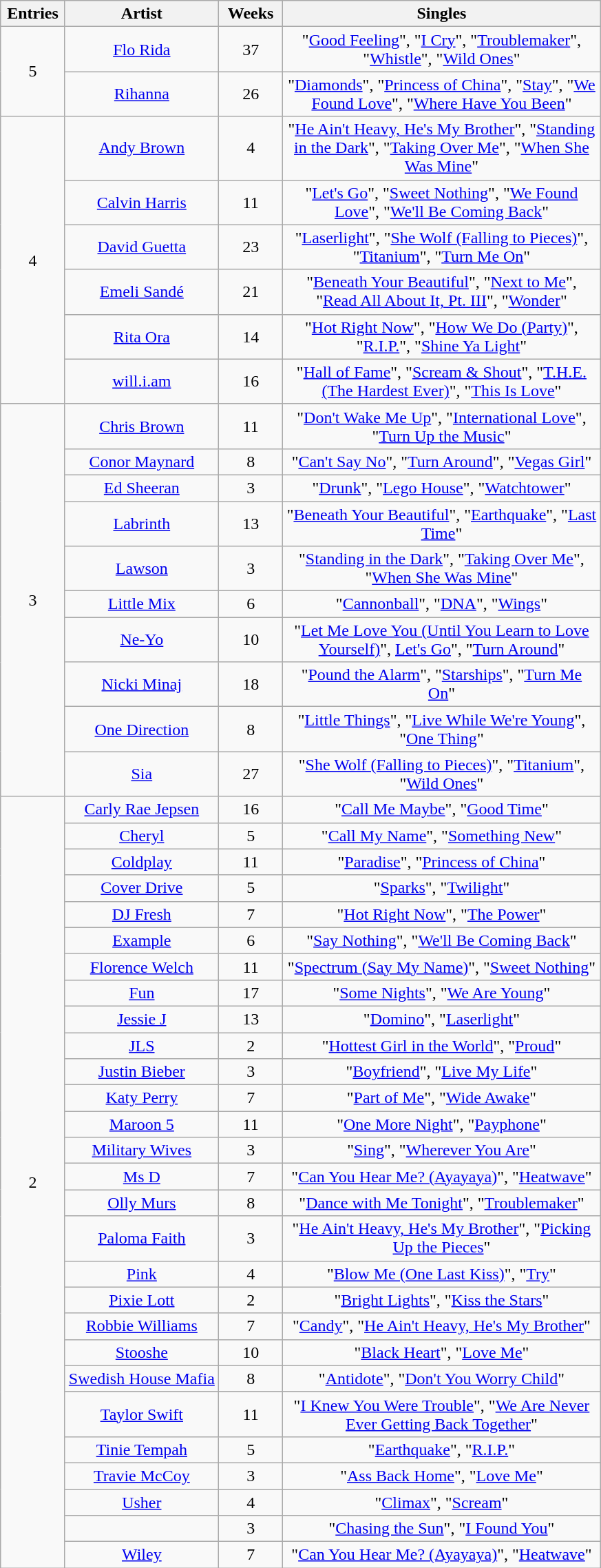<table class="wikitable sortable" style="text-align: center;">
<tr>
<th scope="col" style="width:55px;" data-sort-type="number">Entries</th>
<th scope="col" style="text-align:center;">Artist</th>
<th scope="col" style="width:55px;" data-sort-type="number">Weeks</th>
<th scope="col" style="width:300px;">Singles</th>
</tr>
<tr>
<td rowspan="2" style="text-align:center">5</td>
<td><a href='#'>Flo Rida</a> </td>
<td>37</td>
<td>"<a href='#'>Good Feeling</a>", "<a href='#'>I Cry</a>", "<a href='#'>Troublemaker</a>", "<a href='#'>Whistle</a>", "<a href='#'>Wild Ones</a>"</td>
</tr>
<tr>
<td><a href='#'>Rihanna</a> </td>
<td>26</td>
<td>"<a href='#'>Diamonds</a>", "<a href='#'>Princess of China</a>", "<a href='#'>Stay</a>", "<a href='#'>We Found Love</a>", "<a href='#'>Where Have You Been</a>"</td>
</tr>
<tr>
<td rowspan="6" style="text-align:center">4</td>
<td><a href='#'>Andy Brown</a> </td>
<td>4</td>
<td>"<a href='#'>He Ain't Heavy, He's My Brother</a>", "<a href='#'>Standing in the Dark</a>", "<a href='#'>Taking Over Me</a>", "<a href='#'>When She Was Mine</a>"</td>
</tr>
<tr>
<td><a href='#'>Calvin Harris</a> </td>
<td>11</td>
<td>"<a href='#'>Let's Go</a>", "<a href='#'>Sweet Nothing</a>", "<a href='#'>We Found Love</a>", "<a href='#'>We'll Be Coming Back</a>"</td>
</tr>
<tr>
<td><a href='#'>David Guetta</a> </td>
<td>23</td>
<td>"<a href='#'>Laserlight</a>", "<a href='#'>She Wolf (Falling to Pieces)</a>", "<a href='#'>Titanium</a>", "<a href='#'>Turn Me On</a>"</td>
</tr>
<tr>
<td><a href='#'>Emeli Sandé</a> </td>
<td>21</td>
<td>"<a href='#'>Beneath Your Beautiful</a>", "<a href='#'>Next to Me</a>", "<a href='#'>Read All About It, Pt. III</a>", "<a href='#'>Wonder</a>"</td>
</tr>
<tr>
<td><a href='#'>Rita Ora</a> </td>
<td>14</td>
<td>"<a href='#'>Hot Right Now</a>", "<a href='#'>How We Do (Party)</a>", "<a href='#'>R.I.P.</a>", "<a href='#'>Shine Ya Light</a>"</td>
</tr>
<tr>
<td><a href='#'>will.i.am</a> </td>
<td>16</td>
<td>"<a href='#'>Hall of Fame</a>", "<a href='#'>Scream & Shout</a>", "<a href='#'>T.H.E. (The Hardest Ever)</a>", "<a href='#'>This Is Love</a>"</td>
</tr>
<tr>
<td rowspan="10" style="text-align:center">3</td>
<td><a href='#'>Chris Brown</a> </td>
<td>11</td>
<td>"<a href='#'>Don't Wake Me Up</a>", "<a href='#'>International Love</a>", "<a href='#'>Turn Up the Music</a>"</td>
</tr>
<tr>
<td><a href='#'>Conor Maynard</a></td>
<td>8</td>
<td>"<a href='#'>Can't Say No</a>", "<a href='#'>Turn Around</a>", "<a href='#'>Vegas Girl</a>"</td>
</tr>
<tr>
<td><a href='#'>Ed Sheeran</a> </td>
<td>3</td>
<td>"<a href='#'>Drunk</a>", "<a href='#'>Lego House</a>", "<a href='#'>Watchtower</a>"</td>
</tr>
<tr>
<td><a href='#'>Labrinth</a> </td>
<td>13</td>
<td>"<a href='#'>Beneath Your Beautiful</a>", "<a href='#'>Earthquake</a>", "<a href='#'>Last Time</a>"</td>
</tr>
<tr>
<td><a href='#'>Lawson</a></td>
<td>3</td>
<td>"<a href='#'>Standing in the Dark</a>", "<a href='#'>Taking Over Me</a>", "<a href='#'>When She Was Mine</a>"</td>
</tr>
<tr>
<td><a href='#'>Little Mix</a> </td>
<td>6</td>
<td>"<a href='#'>Cannonball</a>", "<a href='#'>DNA</a>", "<a href='#'>Wings</a>"</td>
</tr>
<tr>
<td><a href='#'>Ne-Yo</a> </td>
<td>10</td>
<td>"<a href='#'>Let Me Love You (Until You Learn to Love Yourself)</a>", <a href='#'>Let's Go</a>", "<a href='#'>Turn Around</a>"</td>
</tr>
<tr>
<td><a href='#'>Nicki Minaj</a> </td>
<td>18</td>
<td>"<a href='#'>Pound the Alarm</a>", "<a href='#'>Starships</a>", "<a href='#'>Turn Me On</a>"</td>
</tr>
<tr>
<td><a href='#'>One Direction</a></td>
<td>8</td>
<td>"<a href='#'>Little Things</a>", "<a href='#'>Live While We're Young</a>", "<a href='#'>One Thing</a>"</td>
</tr>
<tr>
<td><a href='#'>Sia</a> </td>
<td>27</td>
<td>"<a href='#'>She Wolf (Falling to Pieces)</a>", "<a href='#'>Titanium</a>", "<a href='#'>Wild Ones</a>"</td>
</tr>
<tr>
<td rowspan="28" style="text-align:center">2</td>
<td><a href='#'>Carly Rae Jepsen</a></td>
<td>16</td>
<td>"<a href='#'>Call Me Maybe</a>", "<a href='#'>Good Time</a>"</td>
</tr>
<tr>
<td><a href='#'>Cheryl</a> </td>
<td>5</td>
<td>"<a href='#'>Call My Name</a>", "<a href='#'>Something New</a>"</td>
</tr>
<tr>
<td><a href='#'>Coldplay</a> </td>
<td>11</td>
<td>"<a href='#'>Paradise</a>", "<a href='#'>Princess of China</a>"</td>
</tr>
<tr>
<td><a href='#'>Cover Drive</a></td>
<td>5</td>
<td>"<a href='#'>Sparks</a>", "<a href='#'>Twilight</a>"</td>
</tr>
<tr>
<td><a href='#'>DJ Fresh</a></td>
<td>7</td>
<td>"<a href='#'>Hot Right Now</a>", "<a href='#'>The Power</a>"</td>
</tr>
<tr>
<td><a href='#'>Example</a> </td>
<td>6</td>
<td>"<a href='#'>Say Nothing</a>", "<a href='#'>We'll Be Coming Back</a>"</td>
</tr>
<tr>
<td><a href='#'>Florence Welch</a> </td>
<td>11</td>
<td>"<a href='#'>Spectrum (Say My Name)</a>", "<a href='#'>Sweet Nothing</a>"</td>
</tr>
<tr>
<td><a href='#'>Fun</a></td>
<td>17</td>
<td>"<a href='#'>Some Nights</a>", "<a href='#'>We Are Young</a>"</td>
</tr>
<tr>
<td><a href='#'>Jessie J</a></td>
<td>13</td>
<td>"<a href='#'>Domino</a>", "<a href='#'>Laserlight</a>"</td>
</tr>
<tr>
<td><a href='#'>JLS</a></td>
<td>2</td>
<td>"<a href='#'>Hottest Girl in the World</a>", "<a href='#'>Proud</a>"</td>
</tr>
<tr>
<td><a href='#'>Justin Bieber</a> </td>
<td>3</td>
<td>"<a href='#'>Boyfriend</a>", "<a href='#'>Live My Life</a>"</td>
</tr>
<tr>
<td><a href='#'>Katy Perry</a></td>
<td>7</td>
<td>"<a href='#'>Part of Me</a>", "<a href='#'>Wide Awake</a>"</td>
</tr>
<tr>
<td><a href='#'>Maroon 5</a></td>
<td>11</td>
<td>"<a href='#'>One More Night</a>", "<a href='#'>Payphone</a>"</td>
</tr>
<tr>
<td><a href='#'>Military Wives</a> </td>
<td>3</td>
<td>"<a href='#'>Sing</a>", "<a href='#'>Wherever You Are</a>"</td>
</tr>
<tr>
<td><a href='#'>Ms D</a> </td>
<td>7</td>
<td>"<a href='#'>Can You Hear Me? (Ayayaya)</a>", "<a href='#'>Heatwave</a>"</td>
</tr>
<tr>
<td><a href='#'>Olly Murs</a> </td>
<td>8</td>
<td>"<a href='#'>Dance with Me Tonight</a>", "<a href='#'>Troublemaker</a>"</td>
</tr>
<tr>
<td><a href='#'>Paloma Faith</a> </td>
<td>3</td>
<td>"<a href='#'>He Ain't Heavy, He's My Brother</a>", "<a href='#'>Picking Up the Pieces</a>"</td>
</tr>
<tr>
<td><a href='#'>Pink</a></td>
<td>4</td>
<td>"<a href='#'>Blow Me (One Last Kiss)</a>", "<a href='#'>Try</a>"</td>
</tr>
<tr>
<td><a href='#'>Pixie Lott</a> </td>
<td>2</td>
<td>"<a href='#'>Bright Lights</a>", "<a href='#'>Kiss the Stars</a>"</td>
</tr>
<tr>
<td><a href='#'>Robbie Williams</a> </td>
<td>7</td>
<td>"<a href='#'>Candy</a>", "<a href='#'>He Ain't Heavy, He's My Brother</a>"</td>
</tr>
<tr>
<td><a href='#'>Stooshe</a></td>
<td>10</td>
<td>"<a href='#'>Black Heart</a>", "<a href='#'>Love Me</a>"</td>
</tr>
<tr>
<td><a href='#'>Swedish House Mafia</a></td>
<td>8</td>
<td>"<a href='#'>Antidote</a>", "<a href='#'>Don't You Worry Child</a>"</td>
</tr>
<tr>
<td><a href='#'>Taylor Swift</a> </td>
<td>11</td>
<td>"<a href='#'>I Knew You Were Trouble</a>", "<a href='#'>We Are Never Ever Getting Back Together</a>"</td>
</tr>
<tr>
<td><a href='#'>Tinie Tempah</a> </td>
<td>5</td>
<td>"<a href='#'>Earthquake</a>", "<a href='#'>R.I.P.</a>"</td>
</tr>
<tr>
<td><a href='#'>Travie McCoy</a> </td>
<td>3</td>
<td>"<a href='#'>Ass Back Home</a>", "<a href='#'>Love Me</a>"</td>
</tr>
<tr>
<td><a href='#'>Usher</a></td>
<td>4</td>
<td>"<a href='#'>Climax</a>", "<a href='#'>Scream</a>"</td>
</tr>
<tr>
<td></td>
<td>3</td>
<td>"<a href='#'>Chasing the Sun</a>", "<a href='#'>I Found You</a>"</td>
</tr>
<tr>
<td><a href='#'>Wiley</a></td>
<td>7</td>
<td>"<a href='#'>Can You Hear Me? (Ayayaya)</a>", "<a href='#'>Heatwave</a>"</td>
</tr>
</table>
